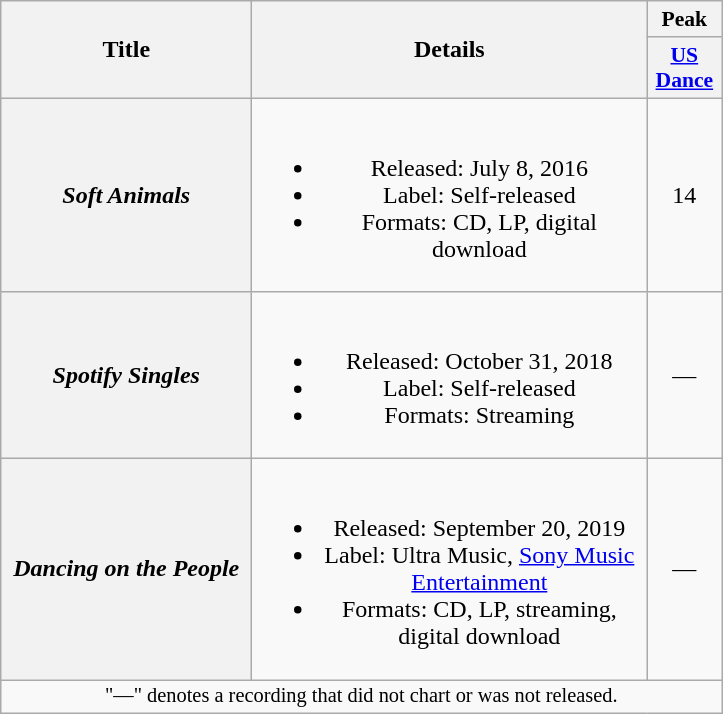<table class="wikitable plainrowheaders" style="text-align:center;">
<tr>
<th rowspan="2" scope="col" style="width:10em;">Title</th>
<th rowspan="2" scope="col" style="width:16em;">Details</th>
<th scope="col" style="width:3em;font-size:90%;">Peak</th>
</tr>
<tr>
<th scope="col" style="width:3em;font-size:90%;"><a href='#'>US<br>Dance</a><br></th>
</tr>
<tr>
<th scope="row"><em>Soft Animals</em></th>
<td><br><ul><li>Released: July 8, 2016</li><li>Label: Self-released</li><li>Formats: CD, LP, digital download</li></ul></td>
<td>14</td>
</tr>
<tr>
<th scope="row"><em>Spotify Singles</em></th>
<td><br><ul><li>Released: October 31, 2018</li><li>Label: Self-released</li><li>Formats: Streaming</li></ul></td>
<td>—</td>
</tr>
<tr>
<th scope="row"><em>Dancing on the People</em></th>
<td><br><ul><li>Released: September 20, 2019</li><li>Label: Ultra Music, <a href='#'>Sony Music Entertainment</a></li><li>Formats: CD, LP, streaming, digital download</li></ul></td>
<td>—</td>
</tr>
<tr>
<td colspan="8" style="font-size:85%">"—" denotes a recording that did not chart or was not released.</td>
</tr>
</table>
